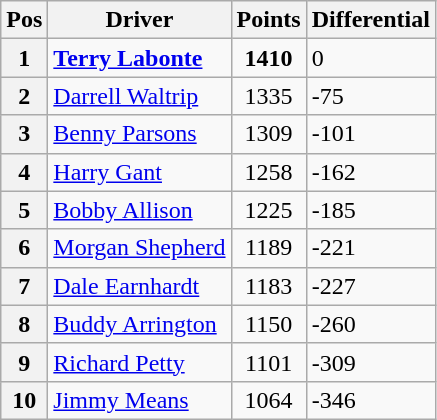<table class="wikitable">
<tr>
<th>Pos</th>
<th>Driver</th>
<th>Points</th>
<th>Differential</th>
</tr>
<tr>
<th>1 </th>
<td><strong><a href='#'>Terry Labonte</a></strong></td>
<td style="text-align:center;"><strong>1410</strong></td>
<td>0</td>
</tr>
<tr>
<th>2 </th>
<td><a href='#'>Darrell Waltrip</a></td>
<td style="text-align:center;">1335</td>
<td>-75</td>
</tr>
<tr>
<th>3 </th>
<td><a href='#'>Benny Parsons</a></td>
<td style="text-align:center;">1309</td>
<td>-101</td>
</tr>
<tr>
<th>4 </th>
<td><a href='#'>Harry Gant</a></td>
<td style="text-align:center;">1258</td>
<td>-162</td>
</tr>
<tr>
<th>5 </th>
<td><a href='#'>Bobby Allison</a></td>
<td style="text-align:center;">1225</td>
<td>-185</td>
</tr>
<tr>
<th>6 </th>
<td><a href='#'>Morgan Shepherd</a></td>
<td style="text-align:center;">1189</td>
<td>-221</td>
</tr>
<tr>
<th>7 </th>
<td><a href='#'>Dale Earnhardt</a></td>
<td style="text-align:center;">1183</td>
<td>-227</td>
</tr>
<tr>
<th>8 </th>
<td><a href='#'>Buddy Arrington</a></td>
<td style="text-align:center;">1150</td>
<td>-260</td>
</tr>
<tr>
<th>9 </th>
<td><a href='#'>Richard Petty</a></td>
<td style="text-align:center;">1101</td>
<td>-309</td>
</tr>
<tr>
<th>10 </th>
<td><a href='#'>Jimmy Means</a></td>
<td style="text-align:center;">1064</td>
<td>-346</td>
</tr>
</table>
